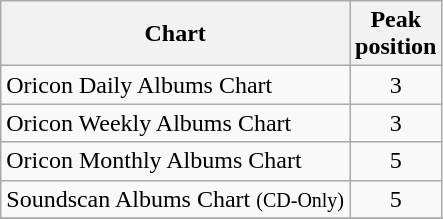<table class="wikitable">
<tr>
<th align="center">Chart</th>
<th align="center">Peak<br> position</th>
</tr>
<tr>
<td align="left">Oricon Daily Albums Chart</td>
<td align="center">3</td>
</tr>
<tr>
<td align="left">Oricon Weekly Albums Chart</td>
<td align="center">3</td>
</tr>
<tr>
<td align="left">Oricon Monthly Albums Chart</td>
<td align="center">5</td>
</tr>
<tr>
<td align="left">Soundscan Albums Chart <small>(CD-Only)</small></td>
<td align="center">5</td>
</tr>
<tr>
</tr>
</table>
